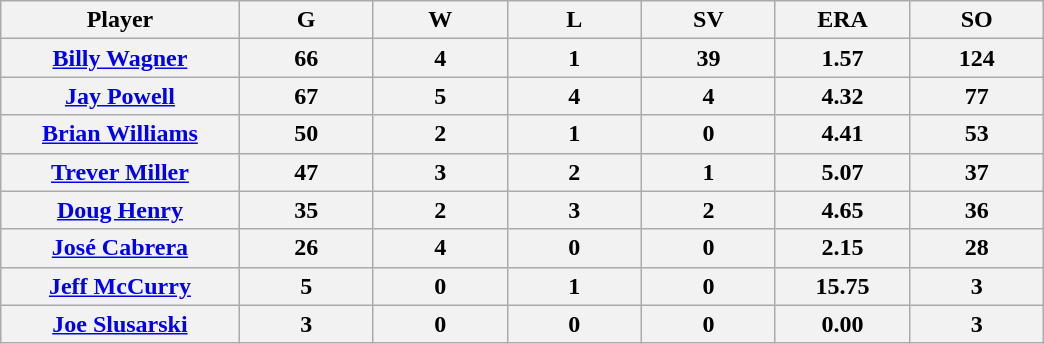<table class="wikitable sortable">
<tr>
<th bgcolor="#DDDDFF" width="16%">Player</th>
<th bgcolor="#DDDDFF" width="9%">G</th>
<th bgcolor="#DDDDFF" width="9%">W</th>
<th bgcolor="#DDDDFF" width="9%">L</th>
<th bgcolor="#DDDDFF" width="9%">SV</th>
<th bgcolor="#DDDDFF" width="9%">ERA</th>
<th bgcolor="#DDDDFF" width="9%">SO</th>
</tr>
<tr>
<th><a href='#'>Billy Wagner</a></th>
<th>66</th>
<th>4</th>
<th>1</th>
<th>39</th>
<th>1.57</th>
<th>124</th>
</tr>
<tr>
<th><a href='#'>Jay Powell</a></th>
<th>67</th>
<th>5</th>
<th>4</th>
<th>4</th>
<th>4.32</th>
<th>77</th>
</tr>
<tr>
<th><a href='#'>Brian Williams</a></th>
<th>50</th>
<th>2</th>
<th>1</th>
<th>0</th>
<th>4.41</th>
<th>53</th>
</tr>
<tr>
<th><a href='#'>Trever Miller</a></th>
<th>47</th>
<th>3</th>
<th>2</th>
<th>1</th>
<th>5.07</th>
<th>37</th>
</tr>
<tr>
<th><a href='#'>Doug Henry</a></th>
<th>35</th>
<th>2</th>
<th>3</th>
<th>2</th>
<th>4.65</th>
<th>36</th>
</tr>
<tr>
<th><a href='#'>José Cabrera</a></th>
<th>26</th>
<th>4</th>
<th>0</th>
<th>0</th>
<th>2.15</th>
<th>28</th>
</tr>
<tr>
<th><a href='#'>Jeff McCurry</a></th>
<th>5</th>
<th>0</th>
<th>1</th>
<th>0</th>
<th>15.75</th>
<th>3</th>
</tr>
<tr>
<th><a href='#'>Joe Slusarski</a></th>
<th>3</th>
<th>0</th>
<th>0</th>
<th>0</th>
<th>0.00</th>
<th>3</th>
</tr>
</table>
